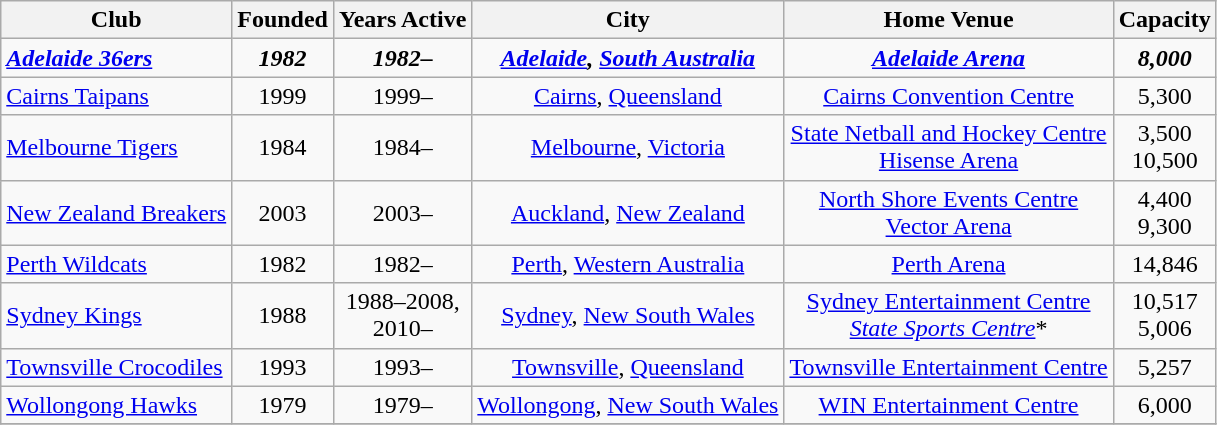<table class="wikitable">
<tr>
<th>Club</th>
<th>Founded</th>
<th>Years Active</th>
<th>City</th>
<th>Home Venue</th>
<th>Capacity</th>
</tr>
<tr>
<td><strong><em><a href='#'>Adelaide 36ers</a></em></strong></td>
<td align=center><strong><em>1982</em></strong></td>
<td align=center><strong><em>1982–</em></strong></td>
<td align=center><strong><em><a href='#'>Adelaide</a>, <a href='#'>South Australia</a></em></strong></td>
<td align=center><strong><em><a href='#'>Adelaide Arena</a></em></strong></td>
<td align=center><strong><em>8,000</em></strong></td>
</tr>
<tr>
<td><a href='#'>Cairns Taipans</a></td>
<td align=center>1999</td>
<td align=center>1999–</td>
<td align=center><a href='#'>Cairns</a>, <a href='#'>Queensland</a></td>
<td align=center><a href='#'>Cairns Convention Centre</a></td>
<td align=center>5,300</td>
</tr>
<tr>
<td><a href='#'>Melbourne Tigers</a></td>
<td align=center>1984</td>
<td align=center>1984–</td>
<td align=center><a href='#'>Melbourne</a>, <a href='#'>Victoria</a></td>
<td align=center><a href='#'>State Netball and Hockey Centre</a><br><a href='#'>Hisense Arena</a></td>
<td align=center>3,500<br>10,500</td>
</tr>
<tr>
<td><a href='#'>New Zealand Breakers</a></td>
<td align=center>2003</td>
<td align=center>2003–</td>
<td align=center><a href='#'>Auckland</a>, <a href='#'>New Zealand</a></td>
<td align=center><a href='#'>North Shore Events Centre</a><br><a href='#'>Vector Arena</a></td>
<td align=center>4,400<br>9,300</td>
</tr>
<tr>
<td><a href='#'>Perth Wildcats</a></td>
<td align=center>1982</td>
<td align=center>1982–</td>
<td align=center><a href='#'>Perth</a>, <a href='#'>Western Australia</a></td>
<td align=center><a href='#'>Perth Arena</a></td>
<td align=center>14,846</td>
</tr>
<tr>
<td><a href='#'>Sydney Kings</a></td>
<td align=center>1988</td>
<td align=center>1988–2008,<br> 2010–</td>
<td align=center><a href='#'>Sydney</a>, <a href='#'>New South Wales</a></td>
<td align=center><a href='#'>Sydney Entertainment Centre</a><br><em><a href='#'>State Sports Centre</a></em>*</td>
<td align=center>10,517<br>5,006</td>
</tr>
<tr>
<td><a href='#'>Townsville Crocodiles</a></td>
<td align=center>1993</td>
<td align=center>1993–</td>
<td align=center><a href='#'>Townsville</a>, <a href='#'>Queensland</a></td>
<td align=center><a href='#'>Townsville Entertainment Centre</a></td>
<td align=center>5,257</td>
</tr>
<tr>
<td><a href='#'>Wollongong Hawks</a></td>
<td align=center>1979</td>
<td align=center>1979–</td>
<td align=center><a href='#'>Wollongong</a>, <a href='#'>New South Wales</a></td>
<td align=center><a href='#'>WIN Entertainment Centre</a></td>
<td align=center>6,000</td>
</tr>
<tr>
</tr>
</table>
